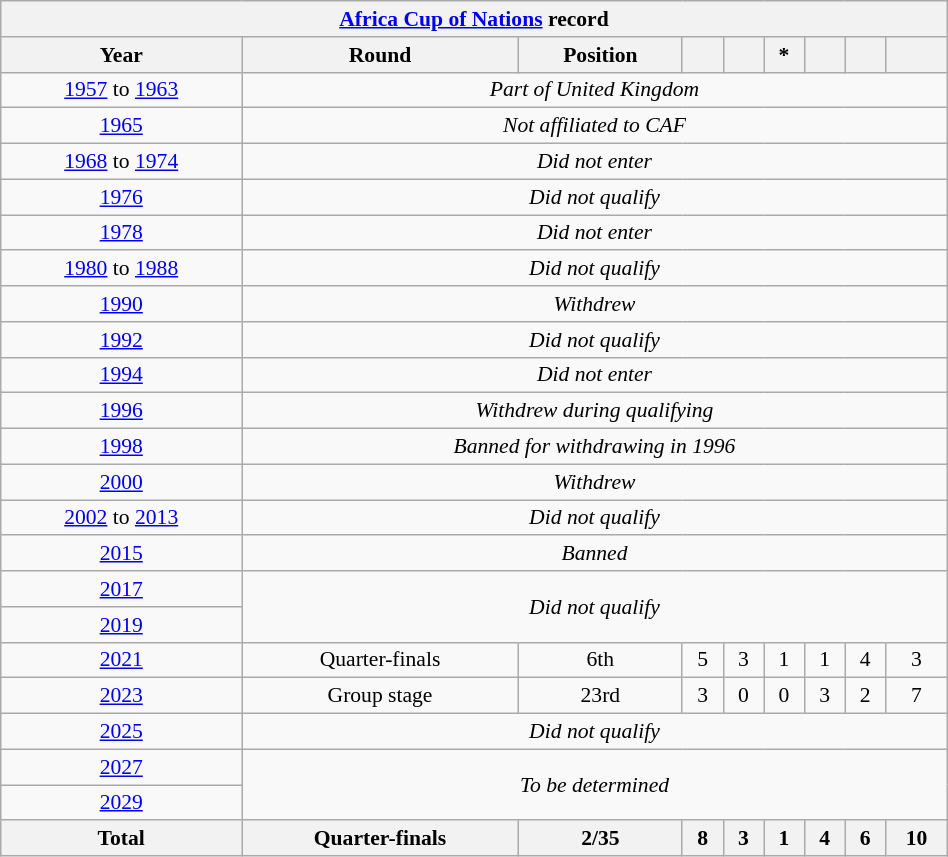<table class="wikitable collapsed" style="font-size:90%; text-align:center;" width="50%">
<tr>
<th colspan=9><a href='#'>Africa Cup of Nations</a> record</th>
</tr>
<tr>
<th>Year</th>
<th>Round</th>
<th>Position</th>
<th></th>
<th></th>
<th>*</th>
<th></th>
<th></th>
<th></th>
</tr>
<tr>
<td> <a href='#'>1957</a> to  <a href='#'>1963</a></td>
<td colspan=8><em>Part of United Kingdom</em></td>
</tr>
<tr>
<td> <a href='#'>1965</a></td>
<td colspan=8><em>Not affiliated to CAF</em></td>
</tr>
<tr>
<td> <a href='#'>1968</a> to  <a href='#'>1974</a></td>
<td colspan=8><em>Did not enter</em></td>
</tr>
<tr>
<td> <a href='#'>1976</a></td>
<td colspan=8><em>Did not qualify</em></td>
</tr>
<tr>
<td> <a href='#'>1978</a></td>
<td colspan=8><em>Did not enter</em></td>
</tr>
<tr>
<td> <a href='#'>1980</a> to  <a href='#'>1988</a></td>
<td colspan=8><em>Did not qualify</em></td>
</tr>
<tr>
<td> <a href='#'>1990</a></td>
<td colspan=8><em>Withdrew</em></td>
</tr>
<tr>
<td> <a href='#'>1992</a></td>
<td colspan=8><em>Did not qualify</em></td>
</tr>
<tr>
<td> <a href='#'>1994</a></td>
<td colspan=8><em>Did not enter</em></td>
</tr>
<tr>
<td> <a href='#'>1996</a></td>
<td colspan=8><em>Withdrew during qualifying</em></td>
</tr>
<tr>
<td> <a href='#'>1998</a></td>
<td colspan=8><em>Banned for withdrawing in 1996</em></td>
</tr>
<tr>
<td>  <a href='#'>2000</a></td>
<td colspan=8><em>Withdrew</em></td>
</tr>
<tr>
<td> <a href='#'>2002</a> to  <a href='#'>2013</a></td>
<td colspan=8><em>Did not qualify</em></td>
</tr>
<tr>
<td> <a href='#'>2015</a></td>
<td colspan=8><em>Banned</em></td>
</tr>
<tr>
<td> <a href='#'>2017</a></td>
<td colspan=8 rowspan=2><em>Did not qualify</em></td>
</tr>
<tr>
<td> <a href='#'>2019</a></td>
</tr>
<tr>
<td> <a href='#'>2021</a></td>
<td>Quarter-finals</td>
<td>6th</td>
<td>5</td>
<td>3</td>
<td>1</td>
<td>1</td>
<td>4</td>
<td>3</td>
</tr>
<tr>
<td> <a href='#'>2023</a></td>
<td>Group stage</td>
<td>23rd</td>
<td>3</td>
<td>0</td>
<td>0</td>
<td>3</td>
<td>2</td>
<td>7</td>
</tr>
<tr>
<td> <a href='#'>2025</a></td>
<td colspan="8"><em>Did not qualify</em></td>
</tr>
<tr>
<td>   <a href='#'>2027</a></td>
<td colspan="8" rowspan="2"><em>To be determined</em></td>
</tr>
<tr>
<td> <a href='#'>2029</a></td>
</tr>
<tr>
<th>Total</th>
<th>Quarter-finals</th>
<th>2/35</th>
<th>8</th>
<th>3</th>
<th>1</th>
<th>4</th>
<th>6</th>
<th>10</th>
</tr>
</table>
